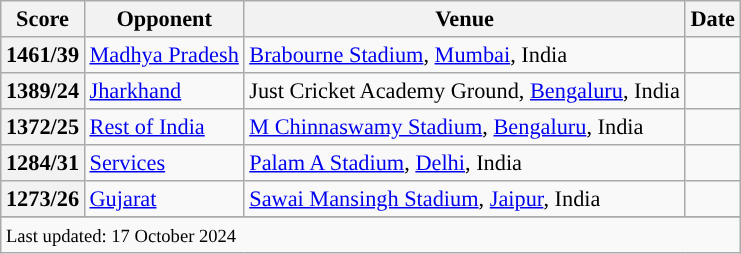<table class="wikitable sortable" style="text-align:left;font-size:93%;">
<tr>
<th><strong>Score</strong></th>
<th><strong>Opponent</strong></th>
<th><strong>Venue</strong></th>
<th><strong>Date</strong></th>
</tr>
<tr>
<th>1461/39</th>
<td><a href='#'>Madhya Pradesh</a></td>
<td><a href='#'>Brabourne Stadium</a>, <a href='#'>Mumbai</a>, India</td>
<td></td>
</tr>
<tr>
<th>1389/24</th>
<td><a href='#'>Jharkhand</a></td>
<td>Just Cricket Academy Ground, <a href='#'>Bengaluru</a>, India</td>
<td></td>
</tr>
<tr>
<th>1372/25</th>
<td><a href='#'>Rest of India</a></td>
<td><a href='#'>M Chinnaswamy Stadium</a>, <a href='#'>Bengaluru</a>, India</td>
<td></td>
</tr>
<tr>
<th>1284/31</th>
<td><a href='#'>Services</a></td>
<td><a href='#'>Palam A Stadium</a>, <a href='#'>Delhi</a>, India</td>
<td></td>
</tr>
<tr>
<th>1273/26</th>
<td><a href='#'>Gujarat</a></td>
<td><a href='#'>Sawai Mansingh Stadium</a>, <a href='#'>Jaipur</a>, India</td>
<td></td>
</tr>
<tr>
</tr>
<tr class="sortbottom">
<td colspan="4"><small>Last updated: 17 October 2024</small></td>
</tr>
</table>
